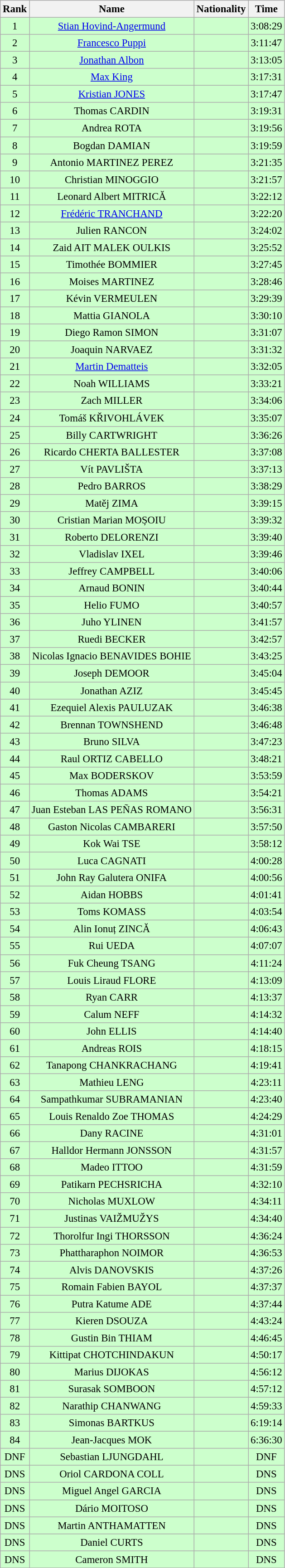<table class="wikitable sortable" style="text-align:center;font-size:95%">
<tr>
<th>Rank</th>
<th>Name</th>
<th>Nationality</th>
<th>Time</th>
</tr>
<tr bgcolor=ccffcc>
<td>1</td>
<td><a href='#'>Stian Hovind-Angermund</a></td>
<td></td>
<td>3:08:29</td>
</tr>
<tr bgcolor=ccffcc>
<td>2</td>
<td><a href='#'>Francesco Puppi</a></td>
<td></td>
<td>3:11:47</td>
</tr>
<tr bgcolor=ccffcc>
<td>3</td>
<td><a href='#'>Jonathan Albon</a></td>
<td></td>
<td>3:13:05</td>
</tr>
<tr bgcolor=ccffcc>
<td>4</td>
<td><a href='#'>Max King</a></td>
<td></td>
<td>3:17:31</td>
</tr>
<tr bgcolor=ccffcc>
<td>5</td>
<td><a href='#'>Kristian JONES</a></td>
<td></td>
<td>3:17:47</td>
</tr>
<tr bgcolor=ccffcc>
<td>6</td>
<td>Thomas CARDIN</td>
<td></td>
<td>3:19:31</td>
</tr>
<tr bgcolor=ccffcc>
<td>7</td>
<td>Andrea ROTA</td>
<td></td>
<td>3:19:56</td>
</tr>
<tr bgcolor=ccffcc>
<td>8</td>
<td>Bogdan DAMIAN</td>
<td></td>
<td>3:19:59</td>
</tr>
<tr bgcolor=ccffcc>
<td>9</td>
<td>Antonio MARTINEZ PEREZ</td>
<td></td>
<td>3:21:35</td>
</tr>
<tr bgcolor=ccffcc>
<td>10</td>
<td>Christian MINOGGIO</td>
<td></td>
<td>3:21:57</td>
</tr>
<tr bgcolor=ccffcc>
<td>11</td>
<td>Leonard Albert MITRICĂ</td>
<td></td>
<td>3:22:12</td>
</tr>
<tr bgcolor=ccffcc>
<td>12</td>
<td><a href='#'>Frédéric TRANCHAND</a></td>
<td></td>
<td>3:22:20</td>
</tr>
<tr bgcolor=ccffcc>
<td>13</td>
<td>Julien RANCON</td>
<td></td>
<td>3:24:02</td>
</tr>
<tr bgcolor=ccffcc>
<td>14</td>
<td>Zaid AIT MALEK OULKIS</td>
<td></td>
<td>3:25:52</td>
</tr>
<tr bgcolor=ccffcc>
<td>15</td>
<td>Timothée BOMMIER</td>
<td></td>
<td>3:27:45</td>
</tr>
<tr bgcolor=ccffcc>
<td>16</td>
<td>Moises MARTINEZ</td>
<td></td>
<td>3:28:46</td>
</tr>
<tr bgcolor=ccffcc>
<td>17</td>
<td>Kévin VERMEULEN</td>
<td></td>
<td>3:29:39</td>
</tr>
<tr bgcolor=ccffcc>
<td>18</td>
<td>Mattia GIANOLA</td>
<td></td>
<td>3:30:10</td>
</tr>
<tr bgcolor=ccffcc>
<td>19</td>
<td>Diego Ramon SIMON</td>
<td></td>
<td>3:31:07</td>
</tr>
<tr bgcolor=ccffcc>
<td>20</td>
<td>Joaquin NARVAEZ</td>
<td></td>
<td>3:31:32</td>
</tr>
<tr bgcolor=ccffcc>
<td>21</td>
<td><a href='#'>Martin Dematteis</a></td>
<td></td>
<td>3:32:05</td>
</tr>
<tr bgcolor=ccffcc>
<td>22</td>
<td>Noah WILLIAMS</td>
<td></td>
<td>3:33:21</td>
</tr>
<tr bgcolor=ccffcc>
<td>23</td>
<td>Zach MILLER</td>
<td></td>
<td>3:34:06</td>
</tr>
<tr bgcolor=ccffcc>
<td>24</td>
<td>Tomáš KŘIVOHLÁVEK</td>
<td></td>
<td>3:35:07</td>
</tr>
<tr bgcolor=ccffcc>
<td>25</td>
<td>Billy CARTWRIGHT</td>
<td></td>
<td>3:36:26</td>
</tr>
<tr bgcolor=ccffcc>
<td>26</td>
<td>Ricardo CHERTA BALLESTER</td>
<td></td>
<td>3:37:08</td>
</tr>
<tr bgcolor=ccffcc>
<td>27</td>
<td>Vít PAVLIŠTA</td>
<td></td>
<td>3:37:13</td>
</tr>
<tr bgcolor=ccffcc>
<td>28</td>
<td>Pedro BARROS</td>
<td></td>
<td>3:38:29</td>
</tr>
<tr bgcolor=ccffcc>
<td>29</td>
<td>Matěj ZIMA</td>
<td></td>
<td>3:39:15</td>
</tr>
<tr bgcolor=ccffcc>
<td>30</td>
<td>Cristian Marian MOȘOIU</td>
<td></td>
<td>3:39:32</td>
</tr>
<tr bgcolor=ccffcc>
<td>31</td>
<td>Roberto DELORENZI</td>
<td></td>
<td>3:39:40</td>
</tr>
<tr bgcolor=ccffcc>
<td>32</td>
<td>Vladislav IXEL</td>
<td></td>
<td>3:39:46</td>
</tr>
<tr bgcolor=ccffcc>
<td>33</td>
<td>Jeffrey CAMPBELL</td>
<td></td>
<td>3:40:06</td>
</tr>
<tr bgcolor=ccffcc>
<td>34</td>
<td>Arnaud BONIN</td>
<td></td>
<td>3:40:44</td>
</tr>
<tr bgcolor=ccffcc>
<td>35</td>
<td>Helio FUMO</td>
<td></td>
<td>3:40:57</td>
</tr>
<tr bgcolor=ccffcc>
<td>36</td>
<td>Juho YLINEN</td>
<td></td>
<td>3:41:57</td>
</tr>
<tr bgcolor=ccffcc>
<td>37</td>
<td>Ruedi BECKER</td>
<td></td>
<td>3:42:57</td>
</tr>
<tr bgcolor=ccffcc>
<td>38</td>
<td>Nicolas Ignacio BENAVIDES BOHIE</td>
<td></td>
<td>3:43:25</td>
</tr>
<tr bgcolor=ccffcc>
<td>39</td>
<td>Joseph DEMOOR</td>
<td></td>
<td>3:45:04</td>
</tr>
<tr bgcolor=ccffcc>
<td>40</td>
<td>Jonathan AZIZ</td>
<td></td>
<td>3:45:45</td>
</tr>
<tr bgcolor=ccffcc>
<td>41</td>
<td>Ezequiel Alexis PAULUZAK</td>
<td></td>
<td>3:46:38</td>
</tr>
<tr bgcolor=ccffcc>
<td>42</td>
<td>Brennan TOWNSHEND</td>
<td></td>
<td>3:46:48</td>
</tr>
<tr bgcolor=ccffcc>
<td>43</td>
<td>Bruno SILVA</td>
<td></td>
<td>3:47:23</td>
</tr>
<tr bgcolor=ccffcc>
<td>44</td>
<td>Raul ORTIZ CABELLO</td>
<td></td>
<td>3:48:21</td>
</tr>
<tr bgcolor=ccffcc>
<td>45</td>
<td>Max BODERSKOV</td>
<td></td>
<td>3:53:59</td>
</tr>
<tr bgcolor=ccffcc>
<td>46</td>
<td>Thomas ADAMS</td>
<td></td>
<td>3:54:21</td>
</tr>
<tr bgcolor=ccffcc>
<td>47</td>
<td>Juan Esteban LAS PEÑAS ROMANO</td>
<td></td>
<td>3:56:31</td>
</tr>
<tr bgcolor=ccffcc>
<td>48</td>
<td>Gaston Nicolas CAMBARERI</td>
<td></td>
<td>3:57:50</td>
</tr>
<tr bgcolor=ccffcc>
<td>49</td>
<td>Kok Wai TSE</td>
<td></td>
<td>3:58:12</td>
</tr>
<tr bgcolor=ccffcc>
<td>50</td>
<td>Luca CAGNATI</td>
<td></td>
<td>4:00:28</td>
</tr>
<tr bgcolor=ccffcc>
<td>51</td>
<td>John Ray Galutera ONIFA</td>
<td></td>
<td>4:00:56</td>
</tr>
<tr bgcolor=ccffcc>
<td>52</td>
<td>Aidan HOBBS</td>
<td></td>
<td>4:01:41</td>
</tr>
<tr bgcolor=ccffcc>
<td>53</td>
<td>Toms KOMASS</td>
<td></td>
<td>4:03:54</td>
</tr>
<tr bgcolor=ccffcc>
<td>54</td>
<td>Alin Ionuț ZINCĂ</td>
<td></td>
<td>4:06:43</td>
</tr>
<tr bgcolor=ccffcc>
<td>55</td>
<td>Rui UEDA</td>
<td></td>
<td>4:07:07</td>
</tr>
<tr bgcolor=ccffcc>
<td>56</td>
<td>Fuk Cheung TSANG</td>
<td></td>
<td>4:11:24</td>
</tr>
<tr bgcolor=ccffcc>
<td>57</td>
<td>Louis Liraud FLORE</td>
<td></td>
<td>4:13:09</td>
</tr>
<tr bgcolor=ccffcc>
<td>58</td>
<td>Ryan CARR</td>
<td></td>
<td>4:13:37</td>
</tr>
<tr bgcolor=ccffcc>
<td>59</td>
<td>Calum NEFF</td>
<td></td>
<td>4:14:32</td>
</tr>
<tr bgcolor=ccffcc>
<td>60</td>
<td>John ELLIS</td>
<td></td>
<td>4:14:40</td>
</tr>
<tr bgcolor=ccffcc>
<td>61</td>
<td>Andreas ROIS</td>
<td></td>
<td>4:18:15</td>
</tr>
<tr bgcolor=ccffcc>
<td>62</td>
<td>Tanapong CHANKRACHANG</td>
<td></td>
<td>4:19:41</td>
</tr>
<tr bgcolor=ccffcc>
<td>63</td>
<td>Mathieu LENG</td>
<td></td>
<td>4:23:11</td>
</tr>
<tr bgcolor=ccffcc>
<td>64</td>
<td>Sampathkumar SUBRAMANIAN</td>
<td></td>
<td>4:23:40</td>
</tr>
<tr bgcolor=ccffcc>
<td>65</td>
<td>Louis Renaldo Zoe THOMAS</td>
<td></td>
<td>4:24:29</td>
</tr>
<tr bgcolor=ccffcc>
<td>66</td>
<td>Dany RACINE</td>
<td></td>
<td>4:31:01</td>
</tr>
<tr bgcolor=ccffcc>
<td>67</td>
<td>Halldor Hermann JONSSON</td>
<td></td>
<td>4:31:57</td>
</tr>
<tr bgcolor=ccffcc>
<td>68</td>
<td>Madeo ITTOO</td>
<td></td>
<td>4:31:59</td>
</tr>
<tr bgcolor=ccffcc>
<td>69</td>
<td>Patikarn PECHSRICHA</td>
<td></td>
<td>4:32:10</td>
</tr>
<tr bgcolor=ccffcc>
<td>70</td>
<td>Nicholas MUXLOW</td>
<td></td>
<td>4:34:11</td>
</tr>
<tr bgcolor=ccffcc>
<td>71</td>
<td>Justinas VAIŽMUŽYS</td>
<td></td>
<td>4:34:40</td>
</tr>
<tr bgcolor=ccffcc>
<td>72</td>
<td>Thorolfur Ingi THORSSON</td>
<td></td>
<td>4:36:24</td>
</tr>
<tr bgcolor=ccffcc>
<td>73</td>
<td>Phattharaphon NOIMOR</td>
<td></td>
<td>4:36:53</td>
</tr>
<tr bgcolor=ccffcc>
<td>74</td>
<td>Alvis DANOVSKIS</td>
<td></td>
<td>4:37:26</td>
</tr>
<tr bgcolor=ccffcc>
<td>75</td>
<td>Romain Fabien BAYOL</td>
<td></td>
<td>4:37:37</td>
</tr>
<tr bgcolor=ccffcc>
<td>76</td>
<td>Putra Katume ADE</td>
<td></td>
<td>4:37:44</td>
</tr>
<tr bgcolor=ccffcc>
<td>77</td>
<td>Kieren DSOUZA</td>
<td></td>
<td>4:43:24</td>
</tr>
<tr bgcolor=ccffcc>
<td>78</td>
<td>Gustin Bin THIAM</td>
<td></td>
<td>4:46:45</td>
</tr>
<tr bgcolor=ccffcc>
<td>79</td>
<td>Kittipat CHOTCHINDAKUN</td>
<td></td>
<td>4:50:17</td>
</tr>
<tr bgcolor=ccffcc>
<td>80</td>
<td>Marius DIJOKAS</td>
<td></td>
<td>4:56:12</td>
</tr>
<tr bgcolor=ccffcc>
<td>81</td>
<td>Surasak SOMBOON</td>
<td></td>
<td>4:57:12</td>
</tr>
<tr bgcolor=ccffcc>
<td>82</td>
<td>Narathip CHANWANG</td>
<td></td>
<td>4:59:33</td>
</tr>
<tr bgcolor=ccffcc>
<td>83</td>
<td>Simonas BARTKUS</td>
<td></td>
<td>6:19:14</td>
</tr>
<tr bgcolor=ccffcc>
<td>84</td>
<td>Jean-Jacques MOK</td>
<td></td>
<td>6:36:30</td>
</tr>
<tr bgcolor=ccffcc>
<td>DNF</td>
<td>Sebastian LJUNGDAHL</td>
<td></td>
<td>DNF</td>
</tr>
<tr bgcolor=ccffcc>
<td>DNS</td>
<td>Oriol CARDONA COLL</td>
<td></td>
<td>DNS</td>
</tr>
<tr bgcolor=ccffcc>
<td>DNS</td>
<td>Miguel Angel GARCIA</td>
<td></td>
<td>DNS</td>
</tr>
<tr bgcolor=ccffcc>
<td>DNS</td>
<td>Dário MOITOSO</td>
<td></td>
<td>DNS</td>
</tr>
<tr bgcolor=ccffcc>
<td>DNS</td>
<td>Martin ANTHAMATTEN</td>
<td></td>
<td>DNS</td>
</tr>
<tr bgcolor=ccffcc>
<td>DNS</td>
<td>Daniel CURTS</td>
<td></td>
<td>DNS</td>
</tr>
<tr bgcolor=ccffcc>
<td>DNS</td>
<td>Cameron SMITH</td>
<td></td>
<td>DNS</td>
</tr>
</table>
